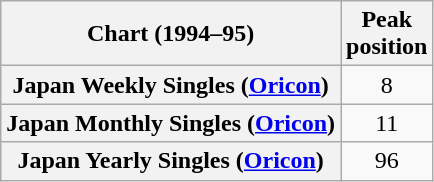<table class="wikitable sortable plainrowheaders" style="text-align:center;">
<tr>
<th scope="col">Chart (1994–95)</th>
<th scope="col">Peak<br>position</th>
</tr>
<tr>
<th scope="row">Japan Weekly Singles (<a href='#'>Oricon</a>)</th>
<td style="text-align:center;">8</td>
</tr>
<tr>
<th scope="row">Japan Monthly Singles (<a href='#'>Oricon</a>)</th>
<td style="text-align:center;">11</td>
</tr>
<tr>
<th scope="row">Japan Yearly Singles (<a href='#'>Oricon</a>)</th>
<td style="text-align:center;">96</td>
</tr>
</table>
